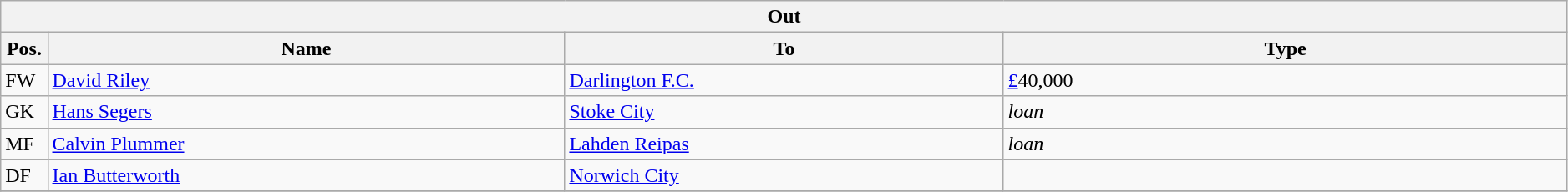<table class="wikitable" style="font-size:100%;width:99%;">
<tr>
<th colspan="4">Out</th>
</tr>
<tr>
<th width=3%>Pos.</th>
<th width=33%>Name</th>
<th width=28%>To</th>
<th width=36%>Type</th>
</tr>
<tr>
<td>FW</td>
<td><a href='#'>David Riley</a></td>
<td><a href='#'>Darlington F.C.</a></td>
<td><a href='#'>£</a>40,000</td>
</tr>
<tr>
<td>GK</td>
<td><a href='#'>Hans Segers</a></td>
<td><a href='#'>Stoke City</a></td>
<td><em>loan</em></td>
</tr>
<tr>
<td>MF</td>
<td><a href='#'>Calvin Plummer</a></td>
<td><a href='#'>Lahden Reipas</a></td>
<td><em>loan</em></td>
</tr>
<tr>
<td>DF</td>
<td><a href='#'>Ian Butterworth</a></td>
<td><a href='#'>Norwich City</a></td>
<td></td>
</tr>
<tr>
</tr>
</table>
